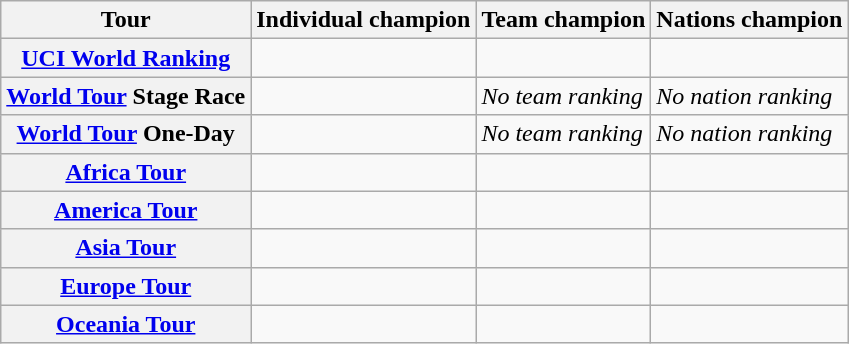<table class="wikitable sortable plainrowheaders">
<tr>
<th>Tour</th>
<th>Individual champion</th>
<th>Team champion</th>
<th>Nations champion</th>
</tr>
<tr>
<th scope=row><a href='#'>UCI World Ranking</a></th>
<td></td>
<td></td>
<td></td>
</tr>
<tr>
<th scope=row><a href='#'>World Tour</a> Stage Race</th>
<td></td>
<td><em>No team ranking</em></td>
<td><em>No nation ranking</em></td>
</tr>
<tr>
<th scope=row><a href='#'>World Tour</a> One-Day</th>
<td></td>
<td><em>No team ranking</em></td>
<td><em>No nation ranking</em></td>
</tr>
<tr>
<th scope=row><a href='#'>Africa Tour</a></th>
<td></td>
<td></td>
<td></td>
</tr>
<tr>
<th scope=row><a href='#'>America Tour</a></th>
<td></td>
<td></td>
<td></td>
</tr>
<tr>
<th scope=row><a href='#'>Asia Tour</a></th>
<td></td>
<td></td>
<td></td>
</tr>
<tr>
<th scope=row><a href='#'>Europe Tour</a></th>
<td></td>
<td></td>
<td></td>
</tr>
<tr>
<th scope=row><a href='#'>Oceania Tour</a></th>
<td></td>
<td></td>
<td></td>
</tr>
</table>
